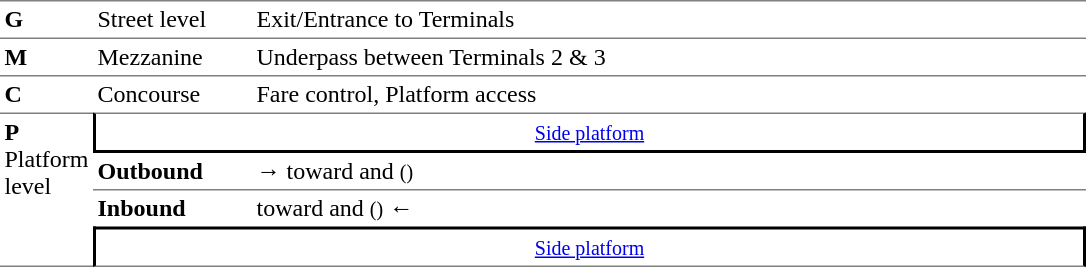<table border="0" cellspacing="0" cellpadding="3">
<tr>
<td style="border-top:solid 1px gray;" width=50><strong>G</strong></td>
<td style="border-top:solid 1px gray;" width=100>Street level</td>
<td style="border-top:solid 1px gray;" width=550>Exit/Entrance to Terminals</td>
</tr>
<tr>
<td style="border-top:solid 1px gray;"><strong>M</strong></td>
<td style="border-top:solid 1px gray;">Mezzanine</td>
<td style="border-top:solid 1px gray;">Underpass between Terminals 2 & 3</td>
</tr>
<tr>
<td style="border-top:solid 1px gray;"><strong>C</strong></td>
<td style="border-top:solid 1px gray;">Concourse</td>
<td style="border-top:solid 1px gray;">Fare control, Platform access</td>
</tr>
<tr>
<td rowspan="4" style="border-top:solid 1px gray;border-bottom:solid 1px gray;"valign="top"><strong>P</strong><br>Platform level</td>
<td colspan="2" style="border-top:solid 1px gray;border-right:solid 2px black;border-left:solid 2px black;border-bottom:solid 2px black;text-align:center;"><small><a href='#'>Side platform</a></small></td>
</tr>
<tr>
<td style="border-bottom:solid 1px gray;"><span><strong>Outbound</strong></span></td>
<td style="border-bottom:solid 1px gray;">→  toward  and  <small>()</small></td>
</tr>
<tr>
<td><span><strong>Inbound</strong></span></td>
<td>  toward  and  <small>()</small> ←</td>
</tr>
<tr>
<td colspan="2" style="border-top:solid 2px black;border-right:solid 2px black;border-left:solid 2px black;border-bottom:solid 1px gray;text-align:center;"><small><a href='#'>Side platform</a></small></td>
</tr>
</table>
